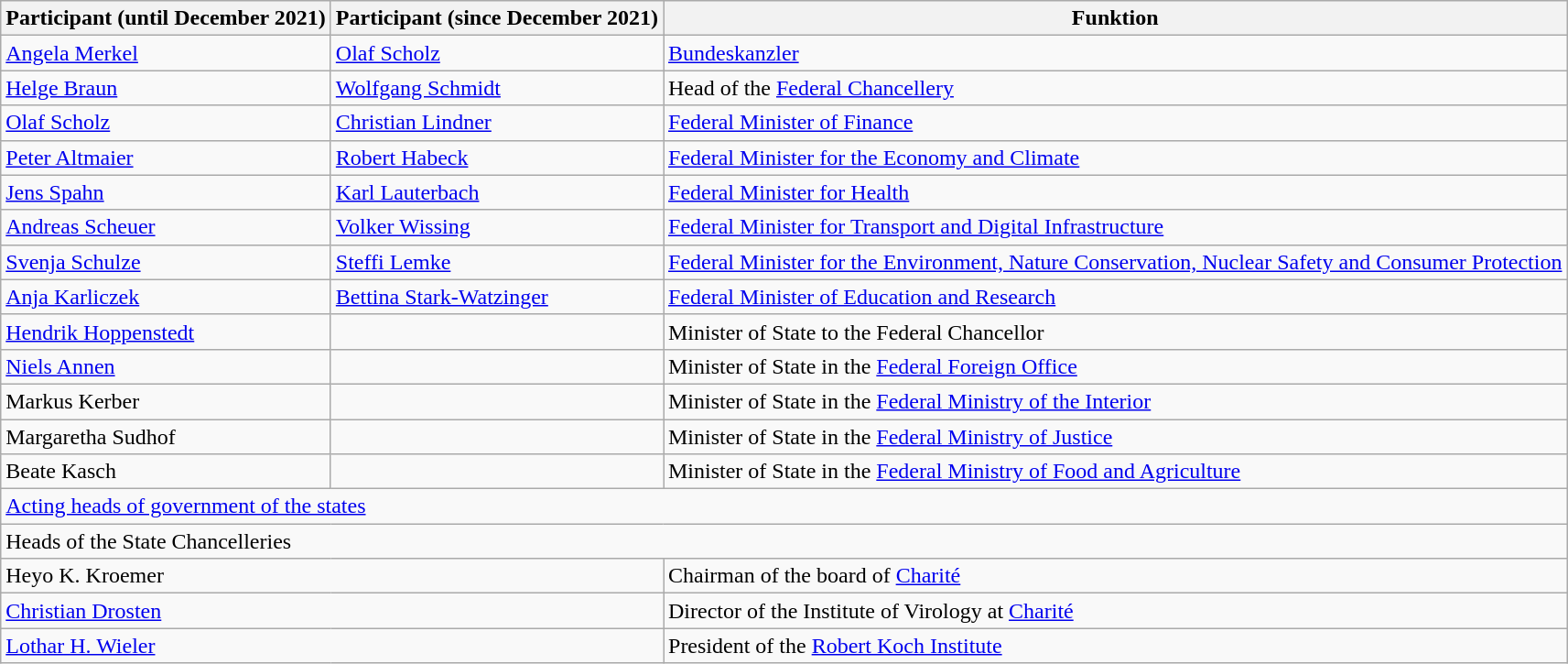<table class="wikitable">
<tr>
<th>Participant (until December 2021)</th>
<th>Participant (since December 2021)</th>
<th>Funktion</th>
</tr>
<tr>
<td><a href='#'>Angela Merkel</a></td>
<td><a href='#'>Olaf Scholz</a></td>
<td><a href='#'>Bundeskanzler</a></td>
</tr>
<tr>
<td><a href='#'>Helge Braun</a></td>
<td><a href='#'>Wolfgang Schmidt</a></td>
<td>Head of the <a href='#'>Federal Chancellery</a></td>
</tr>
<tr>
<td><a href='#'>Olaf Scholz</a></td>
<td><a href='#'>Christian Lindner</a></td>
<td><a href='#'>Federal Minister of Finance</a></td>
</tr>
<tr>
<td><a href='#'>Peter Altmaier</a></td>
<td><a href='#'>Robert Habeck</a></td>
<td><a href='#'>Federal Minister for the Economy and Climate</a></td>
</tr>
<tr>
<td><a href='#'>Jens Spahn</a></td>
<td><a href='#'>Karl Lauterbach</a></td>
<td><a href='#'>Federal Minister for Health</a></td>
</tr>
<tr>
<td><a href='#'>Andreas Scheuer</a></td>
<td><a href='#'>Volker Wissing</a></td>
<td><a href='#'>Federal Minister for Transport and Digital Infrastructure</a></td>
</tr>
<tr>
<td><a href='#'>Svenja Schulze</a></td>
<td><a href='#'>Steffi Lemke</a></td>
<td><a href='#'>Federal Minister for the Environment, Nature Conservation, Nuclear Safety and Consumer Protection</a></td>
</tr>
<tr>
<td><a href='#'>Anja Karliczek</a></td>
<td><a href='#'>Bettina Stark-Watzinger</a></td>
<td><a href='#'>Federal Minister of Education and Research</a></td>
</tr>
<tr>
<td><a href='#'>Hendrik Hoppenstedt</a></td>
<td></td>
<td>Minister of State to the Federal Chancellor</td>
</tr>
<tr>
<td><a href='#'>Niels Annen</a></td>
<td></td>
<td>Minister of State in the <a href='#'>Federal Foreign Office</a></td>
</tr>
<tr>
<td>Markus Kerber</td>
<td></td>
<td>Minister of State in the <a href='#'>Federal Ministry of the Interior</a></td>
</tr>
<tr>
<td>Margaretha Sudhof</td>
<td></td>
<td>Minister of State in the <a href='#'>Federal Ministry of Justice</a></td>
</tr>
<tr>
<td>Beate Kasch</td>
<td></td>
<td>Minister of State in the <a href='#'>Federal Ministry of Food and Agriculture</a></td>
</tr>
<tr>
<td colspan="3"><a href='#'>Acting heads of government of the states</a></td>
</tr>
<tr>
<td colspan="3">Heads of the State Chancelleries</td>
</tr>
<tr>
<td colspan="2">Heyo K. Kroemer</td>
<td>Chairman of the board of <a href='#'>Charité</a></td>
</tr>
<tr>
<td colspan="2"><a href='#'>Christian Drosten</a></td>
<td>Director of the Institute of Virology at <a href='#'>Charité</a></td>
</tr>
<tr>
<td colspan="2"><a href='#'>Lothar H. Wieler</a></td>
<td>President of the <a href='#'>Robert Koch Institute</a></td>
</tr>
</table>
